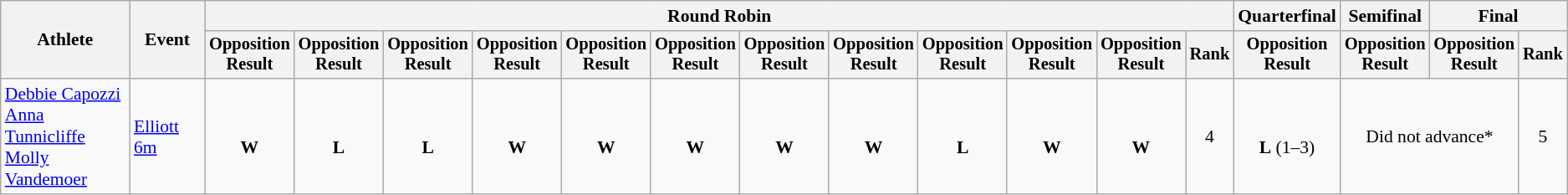<table class=wikitable style=font-size:90%;text-align:center>
<tr>
<th rowspan=2>Athlete</th>
<th rowspan=2>Event</th>
<th colspan=12>Round Robin</th>
<th>Quarterfinal</th>
<th>Semifinal</th>
<th colspan=2>Final</th>
</tr>
<tr style=font-size:95%>
<th>Opposition<br>Result</th>
<th>Opposition<br>Result</th>
<th>Opposition<br>Result</th>
<th>Opposition<br>Result</th>
<th>Opposition<br>Result</th>
<th>Opposition<br>Result</th>
<th>Opposition<br>Result</th>
<th>Opposition<br>Result</th>
<th>Opposition<br>Result</th>
<th>Opposition<br>Result</th>
<th>Opposition<br>Result</th>
<th>Rank</th>
<th>Opposition<br>Result</th>
<th>Opposition<br>Result</th>
<th>Opposition<br>Result</th>
<th>Rank</th>
</tr>
<tr>
<td align=left><a href='#'>Debbie Capozzi</a><br><a href='#'>Anna Tunnicliffe</a><br><a href='#'>Molly Vandemoer</a></td>
<td align=left><a href='#'>Elliott 6m</a></td>
<td><br><strong>W</strong></td>
<td><br><strong>L</strong></td>
<td><br><strong>L</strong></td>
<td><br><strong>W</strong></td>
<td><br><strong>W</strong></td>
<td><br><strong>W</strong></td>
<td><br><strong>W</strong></td>
<td><br><strong>W</strong></td>
<td><br><strong>L</strong></td>
<td><br><strong>W</strong></td>
<td><br><strong>W</strong></td>
<td>4 </td>
<td><br><strong>L</strong> (1–3)</td>
<td colspan=2>Did not advance*</td>
<td>5</td>
</tr>
</table>
